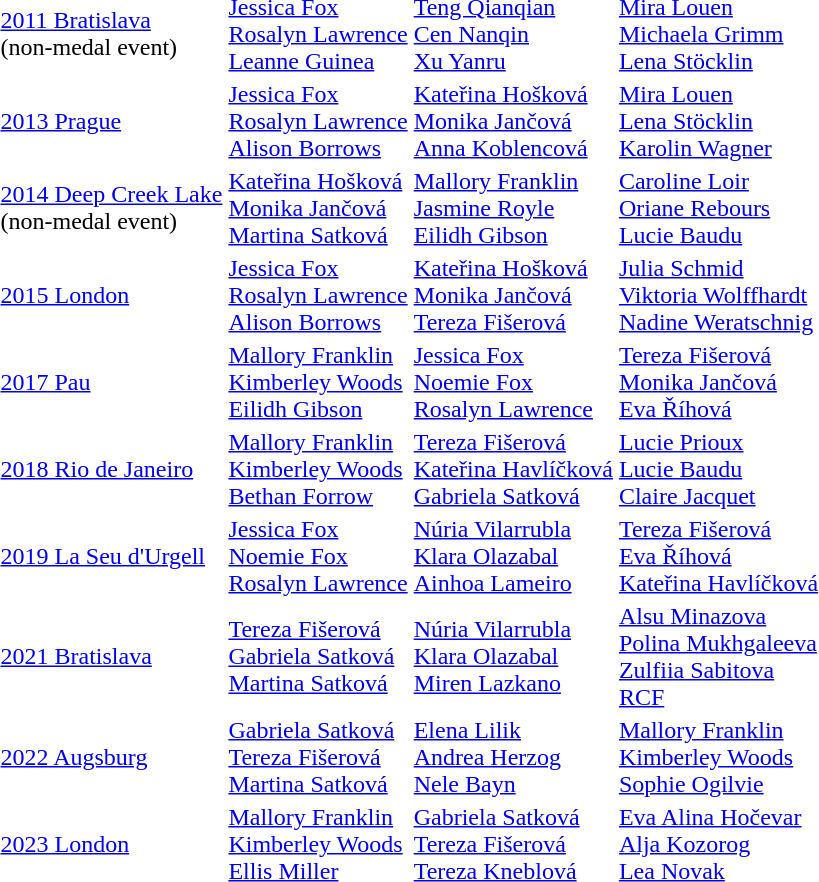<table>
<tr>
<td><a href='#'>2011 Bratislava</a><br>(non-medal event)</td>
<td><a href='#'>Jessica Fox</a><br><a href='#'>Rosalyn Lawrence</a><br><a href='#'>Leanne Guinea</a><br></td>
<td><a href='#'>Teng Qianqian</a><br><a href='#'>Cen Nanqin</a><br><a href='#'>Xu Yanru</a><br></td>
<td><a href='#'>Mira Louen</a><br><a href='#'>Michaela Grimm</a><br><a href='#'>Lena Stöcklin</a><br></td>
</tr>
<tr>
<td><a href='#'>2013 Prague</a></td>
<td><a href='#'>Jessica Fox</a><br><a href='#'>Rosalyn Lawrence</a><br><a href='#'>Alison Borrows</a><br></td>
<td><a href='#'>Kateřina Hošková</a><br><a href='#'>Monika Jančová</a><br><a href='#'>Anna Koblencová</a><br></td>
<td><a href='#'>Mira Louen</a><br><a href='#'>Lena Stöcklin</a><br><a href='#'>Karolin Wagner</a><br></td>
</tr>
<tr>
<td><a href='#'>2014 Deep Creek Lake</a><br>(non-medal event)</td>
<td><a href='#'>Kateřina Hošková</a><br><a href='#'>Monika Jančová</a><br><a href='#'>Martina Satková</a><br></td>
<td><a href='#'>Mallory Franklin</a><br><a href='#'>Jasmine Royle</a><br><a href='#'>Eilidh Gibson</a><br></td>
<td><a href='#'>Caroline Loir</a><br><a href='#'>Oriane Rebours</a><br><a href='#'>Lucie Baudu</a><br></td>
</tr>
<tr>
<td><a href='#'>2015 London</a></td>
<td><a href='#'>Jessica Fox</a><br><a href='#'>Rosalyn Lawrence</a><br><a href='#'>Alison Borrows</a><br></td>
<td><a href='#'>Kateřina Hošková</a><br><a href='#'>Monika Jančová</a><br><a href='#'>Tereza Fišerová</a><br></td>
<td><a href='#'>Julia Schmid</a><br><a href='#'>Viktoria Wolffhardt</a><br><a href='#'>Nadine Weratschnig</a><br></td>
</tr>
<tr>
<td><a href='#'>2017 Pau</a></td>
<td><a href='#'>Mallory Franklin</a><br><a href='#'>Kimberley Woods</a><br><a href='#'>Eilidh Gibson</a><br></td>
<td><a href='#'>Jessica Fox</a><br><a href='#'>Noemie Fox</a><br><a href='#'>Rosalyn Lawrence</a><br></td>
<td><a href='#'>Tereza Fišerová</a><br><a href='#'>Monika Jančová</a><br><a href='#'>Eva Říhová</a><br></td>
</tr>
<tr>
<td><a href='#'>2018 Rio de Janeiro</a></td>
<td><a href='#'>Mallory Franklin</a><br><a href='#'>Kimberley Woods</a><br><a href='#'>Bethan Forrow</a><br></td>
<td><a href='#'>Tereza Fišerová</a><br><a href='#'>Kateřina Havlíčková</a><br><a href='#'>Gabriela Satková</a><br></td>
<td><a href='#'>Lucie Prioux</a><br><a href='#'>Lucie Baudu</a><br><a href='#'>Claire Jacquet</a><br></td>
</tr>
<tr>
<td><a href='#'>2019 La Seu d'Urgell</a></td>
<td><a href='#'>Jessica Fox</a><br><a href='#'>Noemie Fox</a><br><a href='#'>Rosalyn Lawrence</a><br></td>
<td><a href='#'>Núria Vilarrubla</a><br><a href='#'>Klara Olazabal</a><br><a href='#'>Ainhoa Lameiro</a><br></td>
<td><a href='#'>Tereza Fišerová</a><br><a href='#'>Eva Říhová</a><br><a href='#'>Kateřina Havlíčková</a><br></td>
</tr>
<tr>
<td><a href='#'>2021 Bratislava</a></td>
<td><a href='#'>Tereza Fišerová</a><br><a href='#'>Gabriela Satková</a><br><a href='#'>Martina Satková</a><br></td>
<td><a href='#'>Núria Vilarrubla</a><br><a href='#'>Klara Olazabal</a><br><a href='#'>Miren Lazkano</a><br></td>
<td><a href='#'>Alsu Minazova</a><br><a href='#'>Polina Mukhgaleeva</a><br><a href='#'>Zulfiia Sabitova</a><br> <a href='#'>RCF</a></td>
</tr>
<tr>
<td><a href='#'>2022 Augsburg</a></td>
<td><a href='#'>Gabriela Satková</a><br><a href='#'>Tereza Fišerová</a><br><a href='#'>Martina Satková</a><br></td>
<td><a href='#'>Elena Lilik</a><br><a href='#'>Andrea Herzog</a><br><a href='#'>Nele Bayn</a><br></td>
<td><a href='#'>Mallory Franklin</a><br><a href='#'>Kimberley Woods</a><br><a href='#'>Sophie Ogilvie</a><br></td>
</tr>
<tr>
<td><a href='#'>2023 London</a></td>
<td><a href='#'>Mallory Franklin</a><br><a href='#'>Kimberley Woods</a><br><a href='#'>Ellis Miller</a><br></td>
<td><a href='#'>Gabriela Satková</a><br><a href='#'>Tereza Fišerová</a><br><a href='#'>Tereza Kneblová</a><br></td>
<td><a href='#'>Eva Alina Hočevar</a><br><a href='#'>Alja Kozorog</a><br><a href='#'>Lea Novak</a><br></td>
</tr>
</table>
